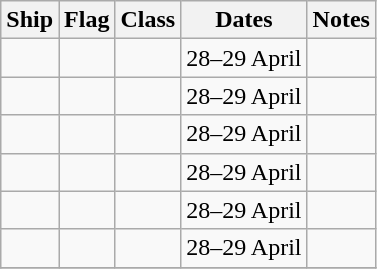<table class="wikitable sortable">
<tr>
<th>Ship</th>
<th>Flag</th>
<th>Class</th>
<th>Dates</th>
<th>Notes</th>
</tr>
<tr>
<td></td>
<td></td>
<td></td>
<td>28–29 April</td>
<td></td>
</tr>
<tr>
<td></td>
<td></td>
<td></td>
<td>28–29 April</td>
<td></td>
</tr>
<tr>
<td></td>
<td></td>
<td></td>
<td>28–29 April</td>
<td></td>
</tr>
<tr>
<td></td>
<td></td>
<td></td>
<td>28–29 April</td>
<td></td>
</tr>
<tr>
<td></td>
<td></td>
<td></td>
<td>28–29 April</td>
<td></td>
</tr>
<tr>
<td></td>
<td></td>
<td></td>
<td>28–29 April</td>
<td></td>
</tr>
<tr>
</tr>
</table>
